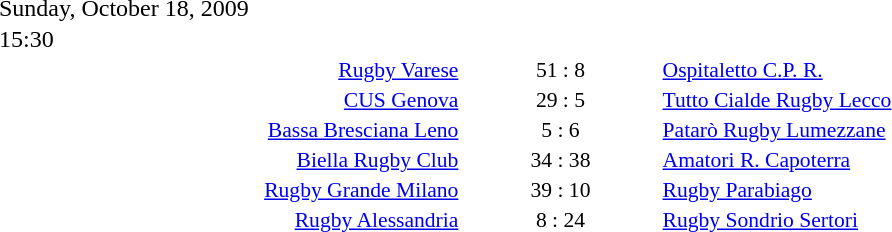<table style="width:70%;" cellspacing="1">
<tr>
<th width=35%></th>
<th width=15%></th>
<th></th>
</tr>
<tr>
<td>Sunday, October 18, 2009</td>
</tr>
<tr>
<td>15:30</td>
</tr>
<tr style=font-size:90%>
<td align=right><a href='#'>Rugby Varese</a></td>
<td align=center>51 : 8</td>
<td><a href='#'>Ospitaletto C.P. R.</a></td>
</tr>
<tr style=font-size:90%>
<td align=right><a href='#'>CUS Genova</a></td>
<td align=center>29 : 5</td>
<td><a href='#'>Tutto Cialde Rugby Lecco</a></td>
</tr>
<tr style=font-size:90%>
<td align=right><a href='#'>Bassa Bresciana Leno</a></td>
<td align=center>5 : 6</td>
<td><a href='#'>Patarò Rugby Lumezzane</a></td>
</tr>
<tr style=font-size:90%>
<td align=right><a href='#'>Biella Rugby Club</a></td>
<td align=center>34 : 38</td>
<td><a href='#'>Amatori R. Capoterra</a></td>
</tr>
<tr style=font-size:90%>
<td align=right><a href='#'>Rugby Grande Milano</a></td>
<td align=center>39 : 10</td>
<td><a href='#'>Rugby Parabiago</a></td>
</tr>
<tr style=font-size:90%>
<td align=right><a href='#'>Rugby Alessandria</a></td>
<td align=center>8 : 24</td>
<td><a href='#'>Rugby Sondrio Sertori</a></td>
</tr>
</table>
